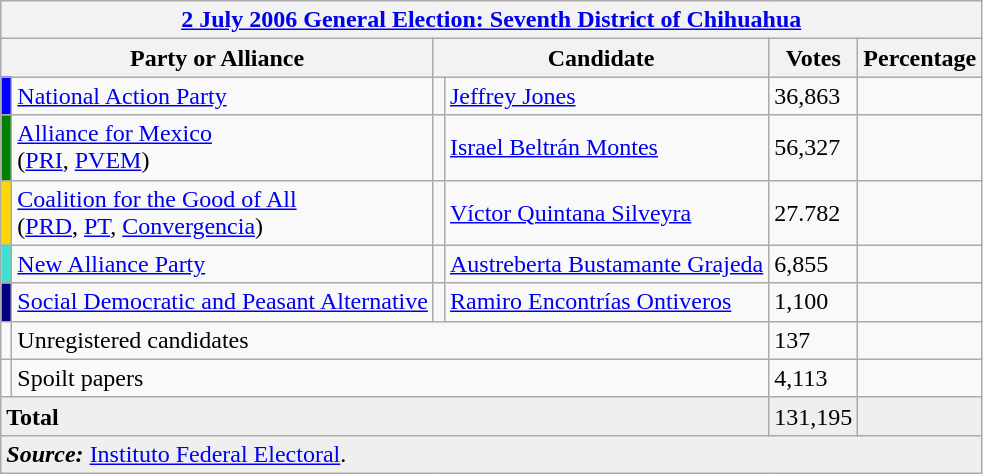<table class="wikitable">
<tr style="background:#efefef;">
<th Colspan=6><strong><a href='#'>2 July 2006 General Election: Seventh District of Chihuahua</a></strong></th>
</tr>
<tr style="background:#efefef;">
<th Colspan=2><strong>Party or Alliance</strong></th>
<th Colspan=2><strong>Candidate</strong></th>
<th><strong>Votes</strong></th>
<th><strong>Percentage</strong></th>
</tr>
<tr>
<td bgcolor=blue></td>
<td><a href='#'>National Action Party</a></td>
<td></td>
<td><a href='#'>Jeffrey Jones</a></td>
<td>36,863</td>
<td></td>
</tr>
<tr>
<td bgcolor=green></td>
<td><a href='#'>Alliance for Mexico</a><br>(<a href='#'>PRI</a>, <a href='#'>PVEM</a>)</td>
<td></td>
<td><a href='#'>Israel Beltrán Montes</a></td>
<td>56,327</td>
<td></td>
</tr>
<tr>
<td bgcolor=gold></td>
<td><a href='#'>Coalition for the Good of All</a><br>(<a href='#'>PRD</a>, <a href='#'>PT</a>, <a href='#'>Convergencia</a>)</td>
<td></td>
<td><a href='#'>Víctor Quintana Silveyra</a></td>
<td>27.782</td>
<td></td>
</tr>
<tr>
<td bgcolor=turquoise></td>
<td><a href='#'>New Alliance Party</a></td>
<td></td>
<td><a href='#'>Austreberta Bustamante Grajeda</a></td>
<td>6,855</td>
<td></td>
</tr>
<tr>
<td bgcolor=navy></td>
<td><a href='#'>Social Democratic and Peasant Alternative</a></td>
<td></td>
<td><a href='#'>Ramiro Encontrías Ontiveros</a></td>
<td>1,100</td>
<td></td>
</tr>
<tr>
<td></td>
<td Colspan=3>Unregistered candidates</td>
<td>137</td>
<td></td>
</tr>
<tr>
<td></td>
<td Colspan=3>Spoilt papers</td>
<td>4,113</td>
<td></td>
</tr>
<tr style="background:#efefef;">
<td Colspan=4><strong>Total</strong></td>
<td>131,195</td>
<td></td>
</tr>
<tr style="background:#efefef;">
<td Colspan=6><strong><em>Source:</em></strong> <a href='#'>Instituto Federal Electoral</a>.</td>
</tr>
</table>
